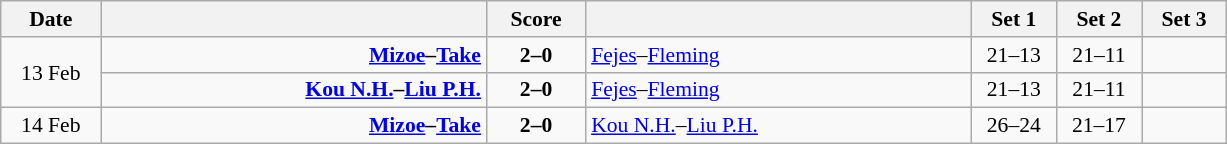<table class="wikitable" style="text-align: center; font-size:90% ">
<tr>
<th width="60">Date</th>
<th align="right" width="250"></th>
<th width="60">Score</th>
<th align="left" width="250"></th>
<th width="50">Set 1</th>
<th width="50">Set 2</th>
<th width="50">Set 3</th>
</tr>
<tr>
<td rowspan=2>13 Feb</td>
<td align=right><strong><a href='#'>Mizoe</a>–<a href='#'>Take</a> </strong></td>
<td align=center><strong>2–0</strong></td>
<td align=left> <a href='#'>Fejes</a>–<a href='#'>Fleming</a></td>
<td>21–13</td>
<td>21–11</td>
<td></td>
</tr>
<tr>
<td align=right><strong><a href='#'>Kou N.H.</a>–<a href='#'>Liu P.H.</a> </strong></td>
<td align=center><strong>2–0</strong></td>
<td align=left> <a href='#'>Fejes</a>–<a href='#'>Fleming</a></td>
<td>21–13</td>
<td>21–11</td>
<td></td>
</tr>
<tr>
<td>14 Feb</td>
<td align=right><strong><a href='#'>Mizoe</a>–<a href='#'>Take</a> </strong></td>
<td align=center><strong>2–0</strong></td>
<td align=left> <a href='#'>Kou N.H.</a>–<a href='#'>Liu P.H.</a></td>
<td>26–24</td>
<td>21–17</td>
<td></td>
</tr>
</table>
